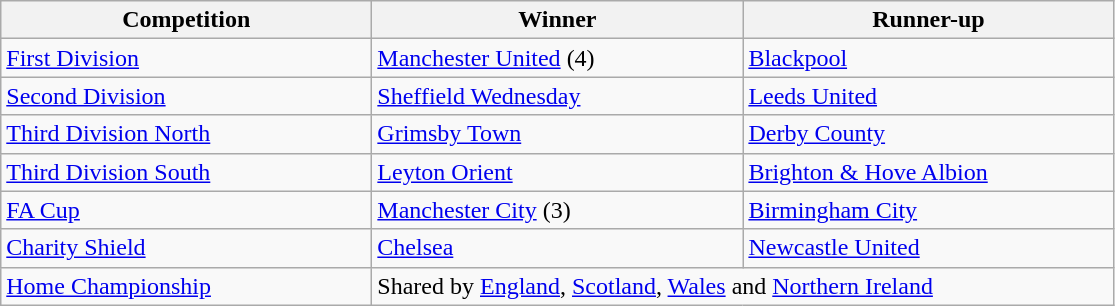<table class="wikitable">
<tr>
<th style="width:15em">Competition</th>
<th style="width:15em">Winner</th>
<th style="width:15em">Runner-up</th>
</tr>
<tr>
<td><a href='#'>First Division</a></td>
<td><a href='#'>Manchester United</a> (4)</td>
<td><a href='#'>Blackpool</a></td>
</tr>
<tr>
<td><a href='#'>Second Division</a></td>
<td><a href='#'>Sheffield Wednesday</a></td>
<td><a href='#'>Leeds United</a></td>
</tr>
<tr>
<td><a href='#'>Third Division North</a></td>
<td><a href='#'>Grimsby Town</a></td>
<td><a href='#'>Derby County</a></td>
</tr>
<tr>
<td><a href='#'>Third Division South</a></td>
<td><a href='#'>Leyton Orient</a></td>
<td><a href='#'>Brighton & Hove Albion</a></td>
</tr>
<tr>
<td><a href='#'>FA Cup</a></td>
<td><a href='#'>Manchester City</a> (3)</td>
<td><a href='#'>Birmingham City</a></td>
</tr>
<tr>
<td><a href='#'>Charity Shield</a></td>
<td><a href='#'>Chelsea</a></td>
<td><a href='#'>Newcastle United</a></td>
</tr>
<tr>
<td><a href='#'>Home Championship</a></td>
<td colspan=2>Shared by <a href='#'>England</a>, <a href='#'>Scotland</a>, <a href='#'>Wales</a> and <a href='#'>Northern Ireland</a></td>
</tr>
</table>
